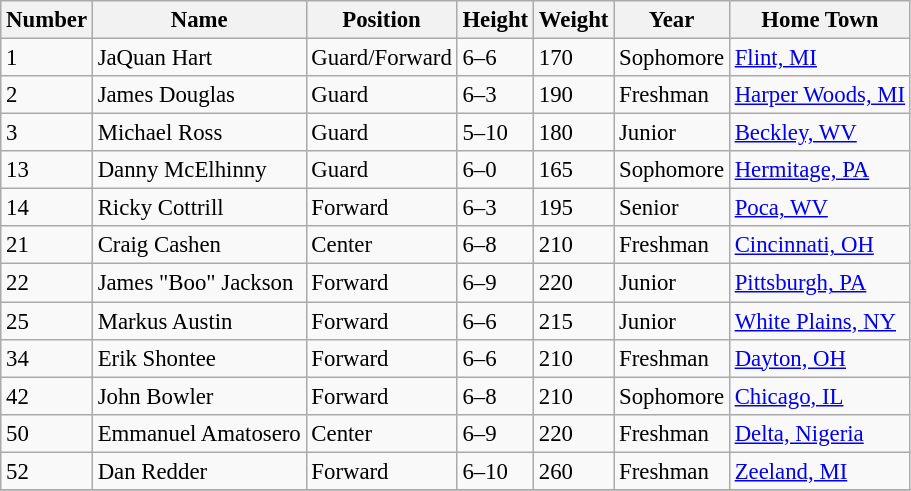<table class="wikitable" style="font-size: 95%;">
<tr>
<th>Number</th>
<th>Name</th>
<th>Position</th>
<th>Height</th>
<th>Weight</th>
<th>Year</th>
<th>Home Town</th>
</tr>
<tr>
<td>1</td>
<td>JaQuan Hart</td>
<td>Guard/Forward</td>
<td>6–6</td>
<td>170</td>
<td>Sophomore</td>
<td><a href='#'>Flint, MI</a></td>
</tr>
<tr>
<td>2</td>
<td>James Douglas</td>
<td>Guard</td>
<td>6–3</td>
<td>190</td>
<td>Freshman</td>
<td><a href='#'>Harper Woods, MI</a></td>
</tr>
<tr>
<td>3</td>
<td>Michael Ross</td>
<td>Guard</td>
<td>5–10</td>
<td>180</td>
<td>Junior</td>
<td><a href='#'>Beckley, WV</a></td>
</tr>
<tr>
<td>13</td>
<td>Danny McElhinny</td>
<td>Guard</td>
<td>6–0</td>
<td>165</td>
<td>Sophomore</td>
<td><a href='#'>Hermitage, PA</a></td>
</tr>
<tr>
<td>14</td>
<td>Ricky Cottrill</td>
<td>Forward</td>
<td>6–3</td>
<td>195</td>
<td>Senior</td>
<td><a href='#'>Poca, WV</a></td>
</tr>
<tr>
<td>21</td>
<td>Craig Cashen</td>
<td>Center</td>
<td>6–8</td>
<td>210</td>
<td>Freshman</td>
<td><a href='#'>Cincinnati, OH</a></td>
</tr>
<tr>
<td>22</td>
<td>James "Boo" Jackson</td>
<td>Forward</td>
<td>6–9</td>
<td>220</td>
<td>Junior</td>
<td><a href='#'>Pittsburgh, PA</a></td>
</tr>
<tr>
<td>25</td>
<td>Markus Austin</td>
<td>Forward</td>
<td>6–6</td>
<td>215</td>
<td>Junior</td>
<td><a href='#'>White Plains, NY</a></td>
</tr>
<tr>
<td>34</td>
<td>Erik Shontee</td>
<td>Forward</td>
<td>6–6</td>
<td>210</td>
<td>Freshman</td>
<td><a href='#'>Dayton, OH</a></td>
</tr>
<tr>
<td>42</td>
<td>John Bowler</td>
<td>Forward</td>
<td>6–8</td>
<td>210</td>
<td>Sophomore</td>
<td><a href='#'>Chicago, IL</a></td>
</tr>
<tr>
<td>50</td>
<td>Emmanuel Amatosero</td>
<td>Center</td>
<td>6–9</td>
<td>220</td>
<td>Freshman</td>
<td><a href='#'>Delta, Nigeria</a></td>
</tr>
<tr>
<td>52</td>
<td>Dan Redder</td>
<td>Forward</td>
<td>6–10</td>
<td>260</td>
<td>Freshman</td>
<td><a href='#'>Zeeland, MI</a></td>
</tr>
<tr>
</tr>
</table>
